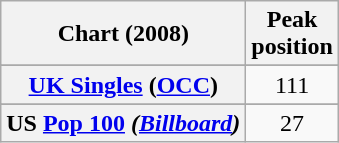<table class="wikitable sortable plainrowheaders">
<tr>
<th scope="col">Chart (2008)</th>
<th scope="col">Peak<br>position</th>
</tr>
<tr>
</tr>
<tr>
<th scope="row"><a href='#'>UK Singles</a> (<a href='#'>OCC</a>)</th>
<td align="center">111</td>
</tr>
<tr>
</tr>
<tr>
<th scope="row">US <a href='#'>Pop 100</a> <em>(<a href='#'>Billboard</a>)</em></th>
<td align="center">27</td>
</tr>
</table>
